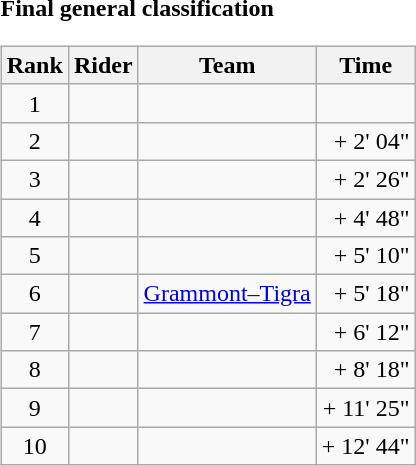<table>
<tr>
<td><strong>Final general classification</strong><br><table class="wikitable">
<tr>
<th scope="col">Rank</th>
<th scope="col">Rider</th>
<th scope="col">Team</th>
<th scope="col">Time</th>
</tr>
<tr>
<td style="text-align:center;">1</td>
<td></td>
<td></td>
<td style="text-align:right;"></td>
</tr>
<tr>
<td style="text-align:center;">2</td>
<td></td>
<td></td>
<td style="text-align:right;">+ 2' 04"</td>
</tr>
<tr>
<td style="text-align:center;">3</td>
<td></td>
<td></td>
<td style="text-align:right;">+ 2' 26"</td>
</tr>
<tr>
<td style="text-align:center;">4</td>
<td></td>
<td></td>
<td style="text-align:right;">+ 4' 48"</td>
</tr>
<tr>
<td style="text-align:center;">5</td>
<td></td>
<td></td>
<td style="text-align:right;">+ 5' 10"</td>
</tr>
<tr>
<td style="text-align:center;">6</td>
<td></td>
<td><a href='#'>Grammont–Tigra</a></td>
<td style="text-align:right;">+ 5' 18"</td>
</tr>
<tr>
<td style="text-align:center;">7</td>
<td></td>
<td></td>
<td style="text-align:right;">+ 6' 12"</td>
</tr>
<tr>
<td style="text-align:center;">8</td>
<td></td>
<td></td>
<td style="text-align:right;">+ 8' 18"</td>
</tr>
<tr>
<td style="text-align:center;">9</td>
<td></td>
<td></td>
<td style="text-align:right;">+ 11' 25"</td>
</tr>
<tr>
<td style="text-align:center;">10</td>
<td></td>
<td></td>
<td style="text-align:right;">+ 12' 44"</td>
</tr>
</table>
</td>
</tr>
</table>
